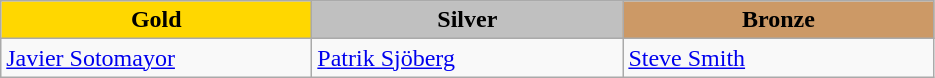<table class="wikitable" style="text-align:left">
<tr align="center">
<td width=200 bgcolor=gold><strong>Gold</strong></td>
<td width=200 bgcolor=silver><strong>Silver</strong></td>
<td width=200 bgcolor=CC9966><strong>Bronze</strong></td>
</tr>
<tr>
<td><a href='#'>Javier Sotomayor</a><br><em></em></td>
<td><a href='#'>Patrik Sjöberg</a><br><em></em></td>
<td><a href='#'>Steve Smith</a><br><em></em></td>
</tr>
</table>
